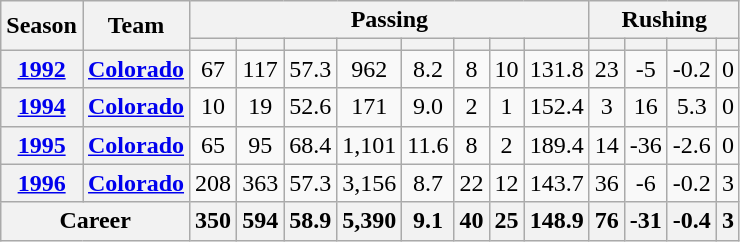<table class="wikitable" style="text-align:center;">
<tr>
<th rowspan="2">Season</th>
<th rowspan="2">Team</th>
<th colspan="8">Passing</th>
<th colspan="4">Rushing</th>
</tr>
<tr>
<th></th>
<th></th>
<th></th>
<th></th>
<th></th>
<th></th>
<th></th>
<th></th>
<th></th>
<th></th>
<th></th>
<th></th>
</tr>
<tr>
<th><a href='#'>1992</a></th>
<th><a href='#'>Colorado</a></th>
<td>67</td>
<td>117</td>
<td>57.3</td>
<td>962</td>
<td>8.2</td>
<td>8</td>
<td>10</td>
<td>131.8</td>
<td>23</td>
<td>-5</td>
<td>-0.2</td>
<td>0</td>
</tr>
<tr>
<th><a href='#'>1994</a></th>
<th><a href='#'>Colorado</a></th>
<td>10</td>
<td>19</td>
<td>52.6</td>
<td>171</td>
<td>9.0</td>
<td>2</td>
<td>1</td>
<td>152.4</td>
<td>3</td>
<td>16</td>
<td>5.3</td>
<td>0</td>
</tr>
<tr>
<th><a href='#'>1995</a></th>
<th><a href='#'>Colorado</a></th>
<td>65</td>
<td>95</td>
<td>68.4</td>
<td>1,101</td>
<td>11.6</td>
<td>8</td>
<td>2</td>
<td>189.4</td>
<td>14</td>
<td>-36</td>
<td>-2.6</td>
<td>0</td>
</tr>
<tr>
<th><a href='#'>1996</a></th>
<th><a href='#'>Colorado</a></th>
<td>208</td>
<td>363</td>
<td>57.3</td>
<td>3,156</td>
<td>8.7</td>
<td>22</td>
<td>12</td>
<td>143.7</td>
<td>36</td>
<td>-6</td>
<td>-0.2</td>
<td>3</td>
</tr>
<tr>
<th colspan="2">Career</th>
<th>350</th>
<th>594</th>
<th>58.9</th>
<th>5,390</th>
<th>9.1</th>
<th>40</th>
<th>25</th>
<th>148.9</th>
<th>76</th>
<th>-31</th>
<th>-0.4</th>
<th>3</th>
</tr>
</table>
